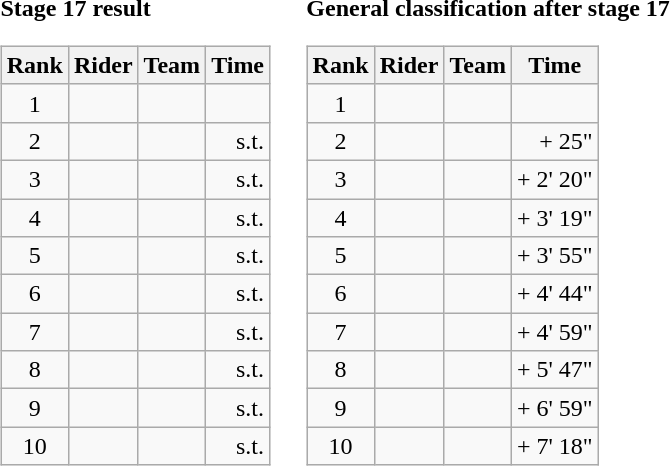<table>
<tr>
<td><strong>Stage 17 result</strong><br><table class="wikitable">
<tr>
<th scope="col">Rank</th>
<th scope="col">Rider</th>
<th scope="col">Team</th>
<th scope="col">Time</th>
</tr>
<tr>
<td style="text-align:center;">1</td>
<td></td>
<td></td>
<td style="text-align:right;"></td>
</tr>
<tr>
<td style="text-align:center;">2</td>
<td></td>
<td></td>
<td style="text-align:right;">s.t.</td>
</tr>
<tr>
<td style="text-align:center;">3</td>
<td></td>
<td></td>
<td style="text-align:right;">s.t.</td>
</tr>
<tr>
<td style="text-align:center;">4</td>
<td></td>
<td></td>
<td style="text-align:right;">s.t.</td>
</tr>
<tr>
<td style="text-align:center;">5</td>
<td></td>
<td></td>
<td style="text-align:right;">s.t.</td>
</tr>
<tr>
<td style="text-align:center;">6</td>
<td></td>
<td></td>
<td style="text-align:right;">s.t.</td>
</tr>
<tr>
<td style="text-align:center;">7</td>
<td></td>
<td></td>
<td style="text-align:right;">s.t.</td>
</tr>
<tr>
<td style="text-align:center;">8</td>
<td></td>
<td></td>
<td style="text-align:right;">s.t.</td>
</tr>
<tr>
<td style="text-align:center;">9</td>
<td></td>
<td></td>
<td style="text-align:right;">s.t.</td>
</tr>
<tr>
<td style="text-align:center;">10</td>
<td></td>
<td></td>
<td style="text-align:right;">s.t.</td>
</tr>
</table>
</td>
<td></td>
<td><strong>General classification after stage 17</strong><br><table class="wikitable">
<tr>
<th scope="col">Rank</th>
<th scope="col">Rider</th>
<th scope="col">Team</th>
<th scope="col">Time</th>
</tr>
<tr>
<td style="text-align:center;">1</td>
<td></td>
<td></td>
<td style="text-align:right;"></td>
</tr>
<tr>
<td style="text-align:center;">2</td>
<td></td>
<td></td>
<td style="text-align:right;">+ 25"</td>
</tr>
<tr>
<td style="text-align:center;">3</td>
<td></td>
<td></td>
<td style="text-align:right;">+ 2' 20"</td>
</tr>
<tr>
<td style="text-align:center;">4</td>
<td></td>
<td></td>
<td style="text-align:right;">+ 3' 19"</td>
</tr>
<tr>
<td style="text-align:center;">5</td>
<td></td>
<td></td>
<td style="text-align:right;">+ 3' 55"</td>
</tr>
<tr>
<td style="text-align:center;">6</td>
<td></td>
<td></td>
<td style="text-align:right;">+ 4' 44"</td>
</tr>
<tr>
<td style="text-align:center;">7</td>
<td></td>
<td></td>
<td style="text-align:right;">+ 4' 59"</td>
</tr>
<tr>
<td style="text-align:center;">8</td>
<td></td>
<td></td>
<td style="text-align:right;">+ 5' 47"</td>
</tr>
<tr>
<td style="text-align:center;">9</td>
<td></td>
<td></td>
<td style="text-align:right;">+ 6' 59"</td>
</tr>
<tr>
<td style="text-align:center;">10</td>
<td></td>
<td></td>
<td style="text-align:right;">+ 7' 18"</td>
</tr>
</table>
</td>
</tr>
</table>
